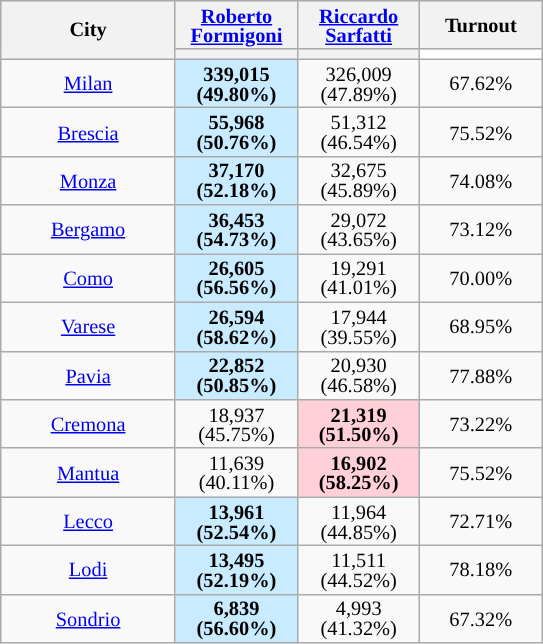<table class="wikitable" style="text-align:center;font-size:85%;line-height:13px">
<tr style="height:30px; background-color:#E9E9E9">
<th style="width:110px;" rowspan="2">City</th>
<th style="width:75px;"><a href='#'>Roberto Formigoni</a></th>
<th style="width:75px;"><a href='#'>Riccardo Sarfatti</a></th>
<th style="width:75px;">Turnout</th>
</tr>
<tr>
<th style="background:"></th>
<th style="background:"></th>
<th style="background:white;"></th>
</tr>
<tr>
<td><a href='#'>Milan</a></td>
<td style="background:#C8EBFF"><strong>339,015 <br>(49.80%)</strong></td>
<td>326,009 <br>(47.89%)</td>
<td>67.62%</td>
</tr>
<tr>
<td><a href='#'>Brescia</a></td>
<td style="background:#C8EBFF"><strong>55,968 <br>(50.76%)</strong></td>
<td>51,312 <br>(46.54%)</td>
<td>75.52%</td>
</tr>
<tr>
<td><a href='#'>Monza</a></td>
<td style="background:#C8EBFF"><strong>37,170 <br>(52.18%)</strong></td>
<td>32,675 <br>(45.89%)</td>
<td>74.08%</td>
</tr>
<tr>
<td><a href='#'>Bergamo</a></td>
<td style="background:#C8EBFF"><strong>36,453 <br>(54.73%)</strong></td>
<td>29,072 <br>(43.65%)</td>
<td>73.12%</td>
</tr>
<tr>
<td><a href='#'>Como</a></td>
<td style="background:#C8EBFF"><strong>26,605 <br>(56.56%)</strong></td>
<td>19,291 <br>(41.01%)</td>
<td>70.00%</td>
</tr>
<tr>
<td><a href='#'>Varese</a></td>
<td style="background:#C8EBFF"><strong>26,594 <br>(58.62%)</strong></td>
<td>17,944 <br>(39.55%)</td>
<td>68.95%</td>
</tr>
<tr>
<td><a href='#'>Pavia</a></td>
<td style="background:#C8EBFF"><strong>22,852 <br>(50.85%)</strong></td>
<td>20,930 <br>(46.58%)</td>
<td>77.88%</td>
</tr>
<tr>
<td><a href='#'>Cremona</a></td>
<td>18,937 <br>(45.75%)</td>
<td style="background:#FFD0D7"><strong>21,319 <br>(51.50%)</strong></td>
<td>73.22%</td>
</tr>
<tr>
<td><a href='#'>Mantua</a></td>
<td>11,639 <br>(40.11%)</td>
<td style="background:#FFD0D7"><strong>16,902 <br>(58.25%)</strong></td>
<td>75.52%</td>
</tr>
<tr>
<td><a href='#'>Lecco</a></td>
<td style="background:#C8EBFF"><strong>13,961 <br>(52.54%)</strong></td>
<td>11,964 <br>(44.85%)</td>
<td>72.71%</td>
</tr>
<tr>
<td><a href='#'>Lodi</a></td>
<td style="background:#C8EBFF"><strong>13,495 <br>(52.19%)</strong></td>
<td>11,511 <br>(44.52%)</td>
<td>78.18%</td>
</tr>
<tr>
<td><a href='#'>Sondrio</a></td>
<td style="background:#C8EBFF"><strong>6,839 <br>(56.60%)</strong></td>
<td>4,993 <br>(41.32%)</td>
<td>67.32%</td>
</tr>
</table>
